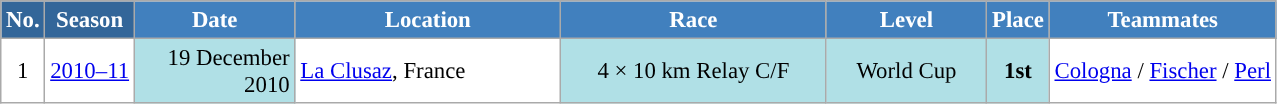<table class="wikitable sortable" style="font-size:95%; text-align:center; border:grey solid 1px; border-collapse:collapse; background:#ffffff;">
<tr style="background:#efefef;">
<th style="background-color:#369; color:white;">No.</th>
<th style="background-color:#369; color:white;">Season</th>
<th style="background-color:#4180be; color:white; width:100px;">Date</th>
<th style="background-color:#4180be; color:white; width:170px;">Location</th>
<th style="background-color:#4180be; color:white; width:170px;">Race</th>
<th style="background-color:#4180be; color:white; width:100px;">Level</th>
<th style="background-color:#4180be; color:white;">Place</th>
<th style="background-color:#4180be; color:white;">Teammates</th>
</tr>
<tr>
<td align=center>1</td>
<td rowspan=1 align=center><a href='#'>2010–11</a></td>
<td bgcolor="#BOEOE6" align=right>19 December 2010</td>
<td align=left> <a href='#'>La Clusaz</a>, France</td>
<td bgcolor="#BOEOE6">4 × 10 km Relay C/F</td>
<td bgcolor="#BOEOE6">World Cup</td>
<td bgcolor="#BOEOE6"><strong>1st</strong></td>
<td><a href='#'>Cologna</a> / <a href='#'>Fischer</a> / <a href='#'>Perl</a></td>
</tr>
</table>
